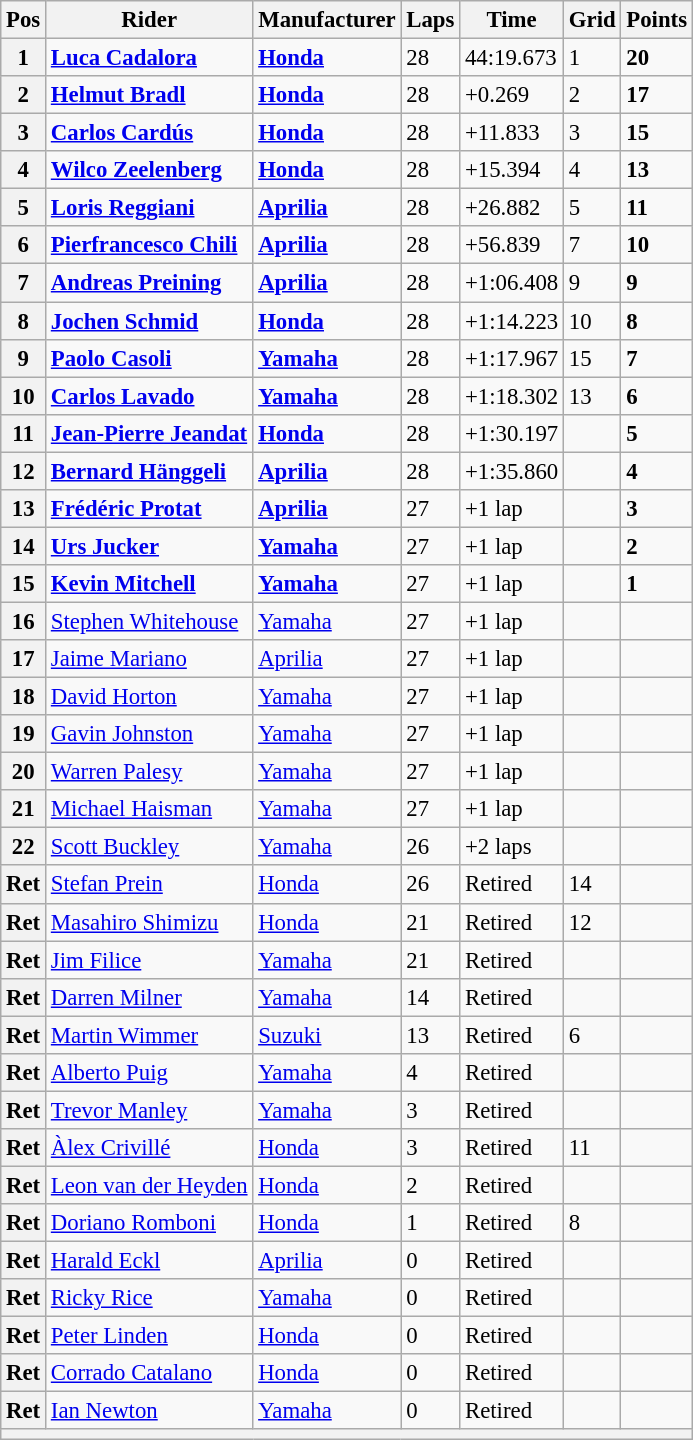<table class="wikitable" style="font-size: 95%;">
<tr>
<th>Pos</th>
<th>Rider</th>
<th>Manufacturer</th>
<th>Laps</th>
<th>Time</th>
<th>Grid</th>
<th>Points</th>
</tr>
<tr>
<th>1</th>
<td> <strong><a href='#'>Luca Cadalora</a></strong></td>
<td><strong><a href='#'>Honda</a></strong></td>
<td>28</td>
<td>44:19.673</td>
<td>1</td>
<td><strong>20</strong></td>
</tr>
<tr>
<th>2</th>
<td> <strong><a href='#'>Helmut Bradl</a></strong></td>
<td><strong><a href='#'>Honda</a></strong></td>
<td>28</td>
<td>+0.269</td>
<td>2</td>
<td><strong>17</strong></td>
</tr>
<tr>
<th>3</th>
<td> <strong><a href='#'>Carlos Cardús</a></strong></td>
<td><strong><a href='#'>Honda</a></strong></td>
<td>28</td>
<td>+11.833</td>
<td>3</td>
<td><strong>15</strong></td>
</tr>
<tr>
<th>4</th>
<td> <strong><a href='#'>Wilco Zeelenberg</a></strong></td>
<td><strong><a href='#'>Honda</a></strong></td>
<td>28</td>
<td>+15.394</td>
<td>4</td>
<td><strong>13</strong></td>
</tr>
<tr>
<th>5</th>
<td> <strong><a href='#'>Loris Reggiani</a></strong></td>
<td><strong><a href='#'>Aprilia</a></strong></td>
<td>28</td>
<td>+26.882</td>
<td>5</td>
<td><strong>11</strong></td>
</tr>
<tr>
<th>6</th>
<td> <strong><a href='#'>Pierfrancesco Chili</a></strong></td>
<td><strong><a href='#'>Aprilia</a></strong></td>
<td>28</td>
<td>+56.839</td>
<td>7</td>
<td><strong>10</strong></td>
</tr>
<tr>
<th>7</th>
<td> <strong><a href='#'>Andreas Preining</a></strong></td>
<td><strong><a href='#'>Aprilia</a></strong></td>
<td>28</td>
<td>+1:06.408</td>
<td>9</td>
<td><strong>9</strong></td>
</tr>
<tr>
<th>8</th>
<td> <strong><a href='#'>Jochen Schmid</a></strong></td>
<td><strong><a href='#'>Honda</a></strong></td>
<td>28</td>
<td>+1:14.223</td>
<td>10</td>
<td><strong>8</strong></td>
</tr>
<tr>
<th>9</th>
<td> <strong><a href='#'>Paolo Casoli</a></strong></td>
<td><strong><a href='#'>Yamaha</a></strong></td>
<td>28</td>
<td>+1:17.967</td>
<td>15</td>
<td><strong>7</strong></td>
</tr>
<tr>
<th>10</th>
<td> <strong><a href='#'>Carlos Lavado</a></strong></td>
<td><strong><a href='#'>Yamaha</a></strong></td>
<td>28</td>
<td>+1:18.302</td>
<td>13</td>
<td><strong>6</strong></td>
</tr>
<tr>
<th>11</th>
<td> <strong><a href='#'>Jean-Pierre Jeandat</a></strong></td>
<td><strong><a href='#'>Honda</a></strong></td>
<td>28</td>
<td>+1:30.197</td>
<td></td>
<td><strong>5</strong></td>
</tr>
<tr>
<th>12</th>
<td> <strong><a href='#'>Bernard Hänggeli</a></strong></td>
<td><strong><a href='#'>Aprilia</a></strong></td>
<td>28</td>
<td>+1:35.860</td>
<td></td>
<td><strong>4</strong></td>
</tr>
<tr>
<th>13</th>
<td> <strong><a href='#'>Frédéric Protat</a></strong></td>
<td><strong><a href='#'>Aprilia</a></strong></td>
<td>27</td>
<td>+1 lap</td>
<td></td>
<td><strong>3</strong></td>
</tr>
<tr>
<th>14</th>
<td> <strong><a href='#'>Urs Jucker</a></strong></td>
<td><strong><a href='#'>Yamaha</a></strong></td>
<td>27</td>
<td>+1 lap</td>
<td></td>
<td><strong>2</strong></td>
</tr>
<tr>
<th>15</th>
<td> <strong><a href='#'>Kevin Mitchell</a></strong></td>
<td><strong><a href='#'>Yamaha</a></strong></td>
<td>27</td>
<td>+1 lap</td>
<td></td>
<td><strong>1</strong></td>
</tr>
<tr>
<th>16</th>
<td> <a href='#'>Stephen Whitehouse</a></td>
<td><a href='#'>Yamaha</a></td>
<td>27</td>
<td>+1 lap</td>
<td></td>
<td></td>
</tr>
<tr>
<th>17</th>
<td> <a href='#'>Jaime Mariano</a></td>
<td><a href='#'>Aprilia</a></td>
<td>27</td>
<td>+1 lap</td>
<td></td>
<td></td>
</tr>
<tr>
<th>18</th>
<td> <a href='#'>David Horton</a></td>
<td><a href='#'>Yamaha</a></td>
<td>27</td>
<td>+1 lap</td>
<td></td>
<td></td>
</tr>
<tr>
<th>19</th>
<td> <a href='#'>Gavin Johnston</a></td>
<td><a href='#'>Yamaha</a></td>
<td>27</td>
<td>+1 lap</td>
<td></td>
<td></td>
</tr>
<tr>
<th>20</th>
<td> <a href='#'>Warren Palesy</a></td>
<td><a href='#'>Yamaha</a></td>
<td>27</td>
<td>+1 lap</td>
<td></td>
<td></td>
</tr>
<tr>
<th>21</th>
<td> <a href='#'>Michael Haisman</a></td>
<td><a href='#'>Yamaha</a></td>
<td>27</td>
<td>+1 lap</td>
<td></td>
<td></td>
</tr>
<tr>
<th>22</th>
<td> <a href='#'>Scott Buckley</a></td>
<td><a href='#'>Yamaha</a></td>
<td>26</td>
<td>+2 laps</td>
<td></td>
<td></td>
</tr>
<tr>
<th>Ret</th>
<td> <a href='#'>Stefan Prein</a></td>
<td><a href='#'>Honda</a></td>
<td>26</td>
<td>Retired</td>
<td>14</td>
<td></td>
</tr>
<tr>
<th>Ret</th>
<td> <a href='#'>Masahiro Shimizu</a></td>
<td><a href='#'>Honda</a></td>
<td>21</td>
<td>Retired</td>
<td>12</td>
<td></td>
</tr>
<tr>
<th>Ret</th>
<td> <a href='#'>Jim Filice</a></td>
<td><a href='#'>Yamaha</a></td>
<td>21</td>
<td>Retired</td>
<td></td>
<td></td>
</tr>
<tr>
<th>Ret</th>
<td> <a href='#'>Darren Milner</a></td>
<td><a href='#'>Yamaha</a></td>
<td>14</td>
<td>Retired</td>
<td></td>
<td></td>
</tr>
<tr>
<th>Ret</th>
<td> <a href='#'>Martin Wimmer</a></td>
<td><a href='#'>Suzuki</a></td>
<td>13</td>
<td>Retired</td>
<td>6</td>
<td></td>
</tr>
<tr>
<th>Ret</th>
<td> <a href='#'>Alberto Puig</a></td>
<td><a href='#'>Yamaha</a></td>
<td>4</td>
<td>Retired</td>
<td></td>
<td></td>
</tr>
<tr>
<th>Ret</th>
<td> <a href='#'>Trevor Manley</a></td>
<td><a href='#'>Yamaha</a></td>
<td>3</td>
<td>Retired</td>
<td></td>
<td></td>
</tr>
<tr>
<th>Ret</th>
<td> <a href='#'>Àlex Crivillé</a></td>
<td><a href='#'>Honda</a></td>
<td>3</td>
<td>Retired</td>
<td>11</td>
<td></td>
</tr>
<tr>
<th>Ret</th>
<td> <a href='#'>Leon van der Heyden</a></td>
<td><a href='#'>Honda</a></td>
<td>2</td>
<td>Retired</td>
<td></td>
<td></td>
</tr>
<tr>
<th>Ret</th>
<td> <a href='#'>Doriano Romboni</a></td>
<td><a href='#'>Honda</a></td>
<td>1</td>
<td>Retired</td>
<td>8</td>
<td></td>
</tr>
<tr>
<th>Ret</th>
<td> <a href='#'>Harald Eckl</a></td>
<td><a href='#'>Aprilia</a></td>
<td>0</td>
<td>Retired</td>
<td></td>
<td></td>
</tr>
<tr>
<th>Ret</th>
<td> <a href='#'>Ricky Rice</a></td>
<td><a href='#'>Yamaha</a></td>
<td>0</td>
<td>Retired</td>
<td></td>
<td></td>
</tr>
<tr>
<th>Ret</th>
<td> <a href='#'>Peter Linden</a></td>
<td><a href='#'>Honda</a></td>
<td>0</td>
<td>Retired</td>
<td></td>
<td></td>
</tr>
<tr>
<th>Ret</th>
<td> <a href='#'>Corrado Catalano</a></td>
<td><a href='#'>Honda</a></td>
<td>0</td>
<td>Retired</td>
<td></td>
<td></td>
</tr>
<tr>
<th>Ret</th>
<td> <a href='#'>Ian Newton</a></td>
<td><a href='#'>Yamaha</a></td>
<td>0</td>
<td>Retired</td>
<td></td>
<td></td>
</tr>
<tr>
<th colspan=7></th>
</tr>
</table>
